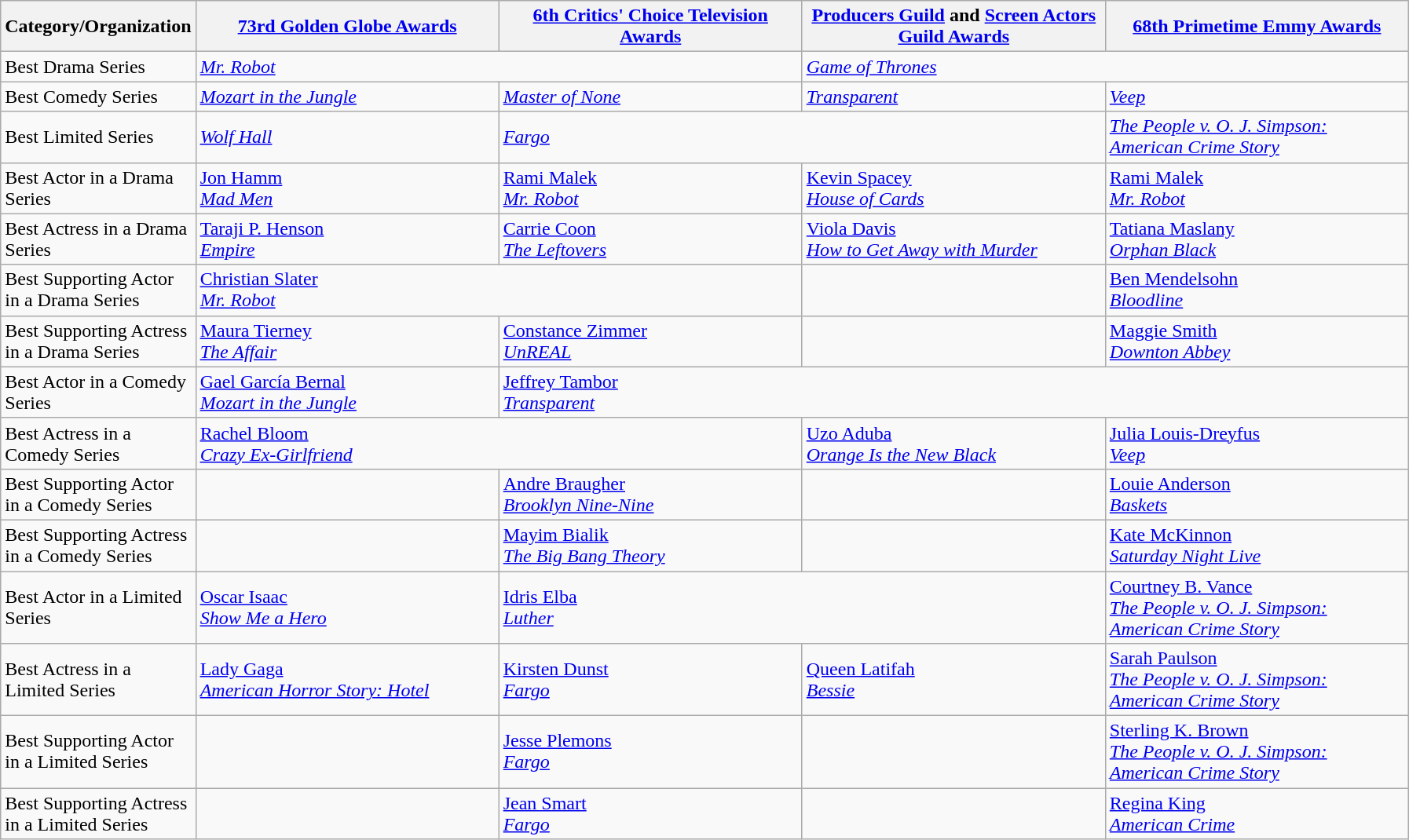<table class="wikitable">
<tr>
<th style="width:20px;">Category/Organization</th>
<th style="width:250px;"><a href='#'>73rd Golden Globe Awards</a><br></th>
<th style="width:250px;"><a href='#'>6th Critics' Choice Television Awards</a><br></th>
<th style="width:250px;"><a href='#'>Producers Guild</a> and <a href='#'>Screen Actors Guild Awards</a><br></th>
<th style="width:250px;"><a href='#'>68th Primetime Emmy Awards</a><br></th>
</tr>
<tr>
<td>Best Drama Series</td>
<td colspan="2"><em><a href='#'>Mr. Robot</a></em></td>
<td colspan="2"><em><a href='#'>Game of Thrones</a></em></td>
</tr>
<tr>
<td>Best Comedy Series</td>
<td><em><a href='#'>Mozart in the Jungle</a></em></td>
<td><em><a href='#'>Master of None</a></em></td>
<td><em><a href='#'>Transparent</a></em></td>
<td><em><a href='#'>Veep</a></em></td>
</tr>
<tr>
<td>Best Limited Series</td>
<td><em><a href='#'>Wolf Hall</a></em></td>
<td colspan="2"><em><a href='#'>Fargo</a></em></td>
<td><em><a href='#'>The People v. O. J. Simpson: American Crime Story</a></em></td>
</tr>
<tr>
<td>Best Actor in a Drama Series</td>
<td><a href='#'>Jon Hamm</a><br><em><a href='#'>Mad Men</a></em></td>
<td><a href='#'>Rami Malek</a><br><em><a href='#'>Mr. Robot</a></em></td>
<td><a href='#'>Kevin Spacey</a><br><em><a href='#'>House of Cards</a></em></td>
<td><a href='#'>Rami Malek</a><br><em><a href='#'>Mr. Robot</a></em></td>
</tr>
<tr>
<td>Best Actress in a Drama Series</td>
<td><a href='#'>Taraji P. Henson</a><br><em><a href='#'>Empire</a></em></td>
<td><a href='#'>Carrie Coon</a><br><em><a href='#'>The Leftovers</a></em></td>
<td><a href='#'>Viola Davis</a><br><em><a href='#'>How to Get Away with Murder</a></em></td>
<td><a href='#'>Tatiana Maslany</a><br><em><a href='#'>Orphan Black</a></em></td>
</tr>
<tr>
<td>Best Supporting Actor in a Drama Series</td>
<td colspan="2"><a href='#'>Christian Slater</a><br><em><a href='#'>Mr. Robot</a></em></td>
<td></td>
<td><a href='#'>Ben Mendelsohn</a><br><em><a href='#'>Bloodline</a></em></td>
</tr>
<tr>
<td>Best Supporting Actress in a Drama Series</td>
<td><a href='#'>Maura Tierney</a><br><em><a href='#'>The Affair</a></em></td>
<td><a href='#'>Constance Zimmer</a><br><em><a href='#'>UnREAL</a></em></td>
<td></td>
<td><a href='#'>Maggie Smith</a><br><em><a href='#'>Downton Abbey</a></em></td>
</tr>
<tr>
<td>Best Actor in a Comedy Series</td>
<td><a href='#'>Gael García Bernal</a><br><em><a href='#'>Mozart in the Jungle</a></em></td>
<td colspan="3"><a href='#'>Jeffrey Tambor</a><br><em><a href='#'>Transparent</a></em></td>
</tr>
<tr>
<td>Best Actress in a Comedy Series</td>
<td colspan="2"><a href='#'>Rachel Bloom</a><br><em><a href='#'>Crazy Ex-Girlfriend</a></em></td>
<td><a href='#'>Uzo Aduba</a><br><em><a href='#'>Orange Is the New Black</a></em></td>
<td><a href='#'>Julia Louis-Dreyfus</a><br><em><a href='#'>Veep</a></em></td>
</tr>
<tr>
<td>Best Supporting Actor in a Comedy Series</td>
<td></td>
<td><a href='#'>Andre Braugher</a><br><em><a href='#'>Brooklyn Nine-Nine</a></em></td>
<td></td>
<td><a href='#'>Louie Anderson</a><br><em><a href='#'>Baskets</a></em></td>
</tr>
<tr>
<td>Best Supporting Actress in a Comedy Series</td>
<td></td>
<td><a href='#'>Mayim Bialik</a><br><em><a href='#'>The Big Bang Theory</a></em></td>
<td></td>
<td><a href='#'>Kate McKinnon</a><br><em><a href='#'>Saturday Night Live</a></em></td>
</tr>
<tr>
<td>Best Actor in a Limited Series</td>
<td><a href='#'>Oscar Isaac</a><br><em><a href='#'>Show Me a Hero</a></em></td>
<td colspan="2"><a href='#'>Idris Elba</a><br><em><a href='#'>Luther</a></em></td>
<td><a href='#'>Courtney B. Vance</a><br><em><a href='#'>The People v. O. J. Simpson: American Crime Story</a></em></td>
</tr>
<tr>
<td>Best Actress in a Limited Series</td>
<td><a href='#'>Lady Gaga</a><br><em><a href='#'>American Horror Story: Hotel</a></em></td>
<td><a href='#'>Kirsten Dunst</a><br><em><a href='#'>Fargo</a></em></td>
<td><a href='#'>Queen Latifah</a><br><em><a href='#'>Bessie</a></em></td>
<td><a href='#'>Sarah Paulson</a><br><em><a href='#'>The People v. O. J. Simpson: American Crime Story</a></em></td>
</tr>
<tr>
<td>Best Supporting Actor in a Limited Series</td>
<td></td>
<td><a href='#'>Jesse Plemons</a><br><em><a href='#'>Fargo</a></em></td>
<td></td>
<td><a href='#'>Sterling K. Brown</a><br><em><a href='#'>The People v. O. J. Simpson: American Crime Story</a></em></td>
</tr>
<tr>
<td>Best Supporting Actress in a Limited Series</td>
<td></td>
<td><a href='#'>Jean Smart</a><br><em><a href='#'>Fargo</a></em></td>
<td></td>
<td><a href='#'>Regina King</a><br><em><a href='#'>American Crime</a></em></td>
</tr>
</table>
